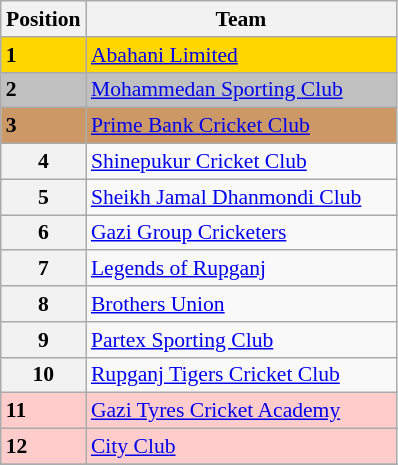<table class="wikitable" style="font-size:90%" style="text-align:center">
<tr>
<th width=50>Position</th>
<th width=200>Team</th>
</tr>
<tr style="background:gold;">
<td style="background:gold;"><strong>1</strong></td>
<td align=left><a href='#'>Abahani Limited</a></td>
</tr>
<tr style="background:silver;">
<td style="background:silver;"><strong>2</strong></td>
<td align=left><a href='#'>Mohammedan Sporting Club</a></td>
</tr>
<tr bgcolor=#cc9966>
<td bgcolor=#cc9966><strong>3</strong></td>
<td align=left><a href='#'>Prime Bank Cricket Club</a></td>
</tr>
<tr>
<th>4</th>
<td align=left><a href='#'>Shinepukur Cricket Club</a></td>
</tr>
<tr>
<th>5</th>
<td align=left><a href='#'>Sheikh Jamal Dhanmondi Club</a></td>
</tr>
<tr>
<th>6</th>
<td align=left><a href='#'>Gazi Group Cricketers</a></td>
</tr>
<tr>
<th>7</th>
<td align=left><a href='#'>Legends of Rupganj</a></td>
</tr>
<tr>
<th>8</th>
<td align=left><a href='#'>Brothers Union</a></td>
</tr>
<tr>
<th>9</th>
<td align=left><a href='#'>Partex Sporting Club</a></td>
</tr>
<tr>
<th>10</th>
<td align=left><a href='#'>Rupganj Tigers Cricket Club</a></td>
</tr>
<tr style="background:#fcc;">
<td style="background:#fcc;"><strong>11</strong></td>
<td align=left><a href='#'>Gazi Tyres Cricket Academy</a></td>
</tr>
<tr style="background:#fcc;">
<td style="background:#fcc;"><strong>12</strong></td>
<td align=left><a href='#'>City Club</a></td>
</tr>
<tr>
</tr>
</table>
